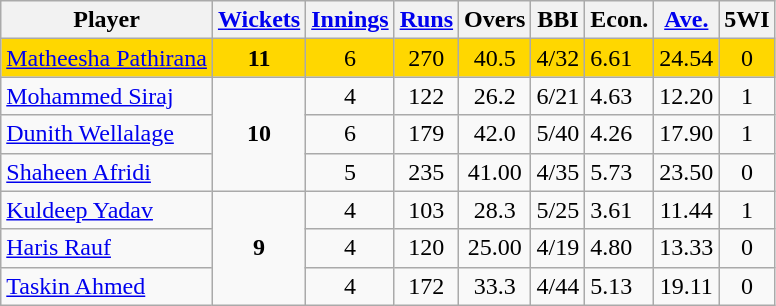<table class="wikitable sortable" style="text-align:centre;">
<tr>
<th>Player</th>
<th><a href='#'>Wickets</a></th>
<th><a href='#'>Innings</a></th>
<th><a href='#'>Runs</a></th>
<th>Overs</th>
<th>BBI</th>
<th>Econ.</th>
<th><a href='#'>Ave.</a></th>
<th>5WI</th>
</tr>
<tr style="background:gold;">
<td style="text-align:left"> <a href='#'>Matheesha Pathirana</a></td>
<td style="text-align:center;"><strong>11</strong></td>
<td style="text-align:center;">6</td>
<td style="text-align:center;">270</td>
<td style="text-align:center;">40.5</td>
<td>4/32</td>
<td>6.61</td>
<td style="text-align:center;">24.54</td>
<td style="text-align:center;">0</td>
</tr>
<tr>
<td style="text-align:left"> <a href='#'>Mohammed Siraj</a></td>
<td style="text-align:center;" rowspan="3"><strong>10</strong></td>
<td style="text-align:center;">4</td>
<td style="text-align:center;">122</td>
<td style="text-align:center;">26.2</td>
<td>6/21</td>
<td>4.63</td>
<td style="text-align:center;">12.20</td>
<td style="text-align:center;">1</td>
</tr>
<tr>
<td style="text-align:left"> <a href='#'>Dunith Wellalage</a></td>
<td style="text-align:center;">6</td>
<td style="text-align:center;">179</td>
<td style="text-align:center;">42.0</td>
<td>5/40</td>
<td>4.26</td>
<td style="text-align:center;">17.90</td>
<td style="text-align:center;">1</td>
</tr>
<tr>
<td style="text-align:left"> <a href='#'>Shaheen Afridi</a></td>
<td style="text-align:center;">5</td>
<td style="text-align:center;">235</td>
<td style="text-align:center;">41.00</td>
<td>4/35</td>
<td>5.73</td>
<td style="text-align:center;">23.50</td>
<td style="text-align:center;">0</td>
</tr>
<tr>
<td style="text-align:left"> <a href='#'>Kuldeep Yadav</a></td>
<td style="text-align:center;" rowspan="3"><strong>9</strong></td>
<td style="text-align:center;">4</td>
<td style="text-align:center;">103</td>
<td style="text-align:center;">28.3</td>
<td>5/25</td>
<td>3.61</td>
<td style="text-align:center;">11.44</td>
<td style="text-align:center;">1</td>
</tr>
<tr>
<td style="text-align:left"> <a href='#'>Haris Rauf</a></td>
<td style="text-align:center;">4</td>
<td style="text-align:center;">120</td>
<td style="text-align:center;">25.00</td>
<td>4/19</td>
<td>4.80</td>
<td style="text-align:center;">13.33</td>
<td style="text-align:center;">0</td>
</tr>
<tr>
<td style="text-align:left"> <a href='#'>Taskin Ahmed</a></td>
<td style="text-align:center;">4</td>
<td style="text-align:center;">172</td>
<td style="text-align:center;">33.3</td>
<td>4/44</td>
<td>5.13</td>
<td style="text-align:center;">19.11</td>
<td style="text-align:center;">0</td>
</tr>
</table>
